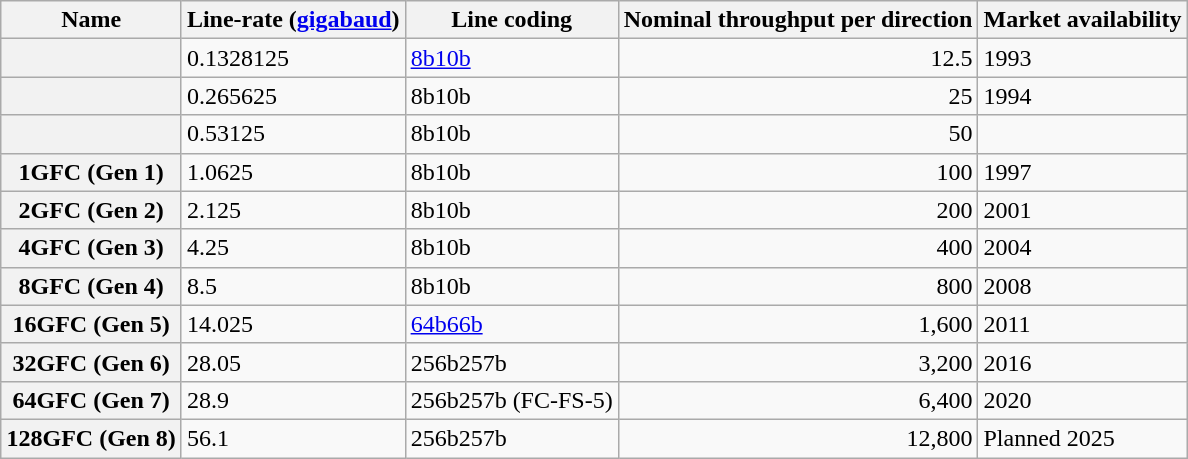<table class="wikitable sortable mw-datatable" style="margin: 1em auto 1em auto">
<tr>
<th>Name</th>
<th>Line-rate (<a href='#'>gigabaud</a>)</th>
<th>Line coding</th>
<th>Nominal throughput per direction </th>
<th>Market availability</th>
</tr>
<tr>
<th></th>
<td>0.1328125</td>
<td><a href='#'>8b10b</a></td>
<td align="right">12.5</td>
<td>1993</td>
</tr>
<tr>
<th></th>
<td>0.265625</td>
<td>8b10b</td>
<td align="right">25</td>
<td>1994</td>
</tr>
<tr>
<th></th>
<td>0.53125</td>
<td>8b10b</td>
<td align="right">50</td>
<td></td>
</tr>
<tr>
<th>1GFC (Gen 1)</th>
<td>1.0625</td>
<td>8b10b</td>
<td align="right">100</td>
<td>1997</td>
</tr>
<tr>
<th>2GFC (Gen 2)</th>
<td>2.125</td>
<td>8b10b</td>
<td align="right">200</td>
<td>2001</td>
</tr>
<tr>
<th>4GFC (Gen 3)</th>
<td>4.25</td>
<td>8b10b</td>
<td align="right">400</td>
<td>2004</td>
</tr>
<tr>
<th>8GFC (Gen 4)</th>
<td>8.5</td>
<td>8b10b</td>
<td align="right">800</td>
<td>2008</td>
</tr>
<tr>
<th>16GFC (Gen 5)</th>
<td>14.025</td>
<td><a href='#'>64b66b</a></td>
<td align="right">1,600</td>
<td>2011</td>
</tr>
<tr>
<th>32GFC (Gen 6)</th>
<td>28.05</td>
<td>256b257b</td>
<td align="right">3,200</td>
<td>2016</td>
</tr>
<tr>
<th>64GFC (Gen 7)</th>
<td>28.9</td>
<td>256b257b (FC-FS-5)</td>
<td align="right">6,400</td>
<td>2020</td>
</tr>
<tr>
<th>128GFC (Gen 8)</th>
<td>56.1</td>
<td>256b257b</td>
<td align="right">12,800</td>
<td>Planned 2025</td>
</tr>
</table>
